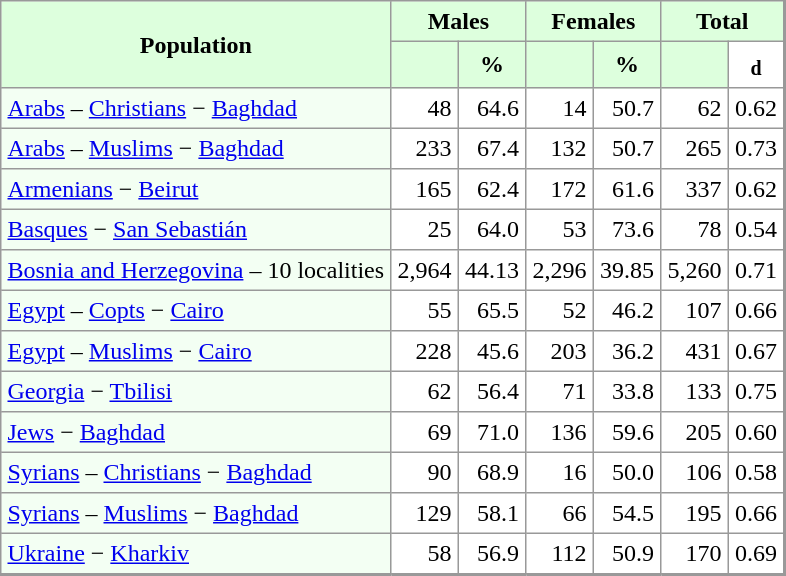<table border=1 cellpadding=4 cellspacing=0 class="toccolours" style="align: left; margin: 0.5em 0 0 0; border-style: solid; border: 1px solid #999; border-right-width: 2px; border-bottom-width: 2px; border-collapse: collapse; font-size: 100%;">
<tr>
<td rowspan=2 style="background:#ddffdd;" align="center"><strong>Population</strong></td>
<td colspan=2 style="background:#ddffdd;" align="center"><strong>Males</strong></td>
<td colspan=2 style="background:#ddffdd;" align="center"><strong>Females</strong></td>
<td colspan=2 style="background:#ddffdd;" align="center"><strong>Total</strong></td>
</tr>
<tr>
<td colspan=1 style="background:#ddffdd;" align="center"><strong></strong></td>
<td colspan=1 style="background:#ddffdd;" align="center"><strong>%</strong></td>
<td colspan=1 style="background:#ddffdd;" align="center"><strong></strong></td>
<td colspan=1 style="background:#ddffdd;" align="center"><strong>%</strong></td>
<td colspan=1 style="background:#ddffdd;" align=center><strong></strong></td>
<td colspan=1 style="background#ddffdd;" align=center><strong><sub>d</sub></strong></td>
</tr>
<tr>
<td style="background:#f3fff3;"><a href='#'>Arabs</a> – <a href='#'>Christians</a> − <a href='#'>Baghdad</a></td>
<td align="right">48</td>
<td align="right">64.6</td>
<td align="right">14</td>
<td align="right">50.7</td>
<td align="right">62</td>
<td align="right">0.62</td>
</tr>
<tr>
<td style="background:#f3fff3;"><a href='#'>Arabs</a> – <a href='#'>Muslims</a> − <a href='#'>Baghdad</a></td>
<td align="right">233</td>
<td align="right">67.4</td>
<td align="right">132</td>
<td align="right">50.7</td>
<td align="right">265</td>
<td align="right">0.73</td>
</tr>
<tr>
<td style="background:#f3fff3;"><a href='#'>Armenians</a> − <a href='#'>Beirut</a></td>
<td align="right">165</td>
<td align="right">62.4</td>
<td align="right">172</td>
<td align="right">61.6</td>
<td align="right">337</td>
<td align="right">0.62</td>
</tr>
<tr>
<td style="background:#f3fff3;"><a href='#'>Basques</a> − <a href='#'>San Sebastián</a></td>
<td align="right">25</td>
<td align="right">64.0</td>
<td align="right">53</td>
<td align="right">73.6</td>
<td align="right">78</td>
<td align="right">0.54</td>
</tr>
<tr>
<td style="background:#f3fff3;"><a href='#'>Bosnia and Herzegovina</a> – 10 localities</td>
<td align="right">2,964</td>
<td align="right">44.13</td>
<td align="right">2,296</td>
<td align="right">39.85</td>
<td align="right">5,260</td>
<td align="right">0.71</td>
</tr>
<tr>
<td style="background:#f3fff3;"><a href='#'>Egypt</a> – <a href='#'>Copts</a> − <a href='#'>Cairo</a></td>
<td align="right">55</td>
<td align="right">65.5</td>
<td align="right">52</td>
<td align="right">46.2</td>
<td align="right">107</td>
<td align="right">0.66</td>
</tr>
<tr>
<td style="background:#f3fff3;"><a href='#'>Egypt</a> – <a href='#'>Muslims</a> − <a href='#'>Cairo</a></td>
<td align="right">228</td>
<td align="right">45.6</td>
<td align="right">203</td>
<td align="right">36.2</td>
<td align="right">431</td>
<td align="right">0.67</td>
</tr>
<tr>
<td style="background:#f3fff3;"><a href='#'>Georgia</a> − <a href='#'>Tbilisi</a></td>
<td align="right">62</td>
<td align="right">56.4</td>
<td align="right">71</td>
<td align="right">33.8</td>
<td align="right">133</td>
<td align="right">0.75</td>
</tr>
<tr>
<td style="background:#f3fff3;"><a href='#'>Jews</a> − <a href='#'>Baghdad</a></td>
<td align="right">69</td>
<td align="right">71.0</td>
<td align="right">136</td>
<td align="right">59.6</td>
<td align="right">205</td>
<td align="right">0.60</td>
</tr>
<tr>
<td style="background:#f3fff3;"><a href='#'>Syrians</a> – <a href='#'>Christians</a> − <a href='#'>Baghdad</a></td>
<td align="right">90</td>
<td align="right">68.9</td>
<td align="right">16</td>
<td align="right">50.0</td>
<td align="right">106</td>
<td align="right">0.58</td>
</tr>
<tr>
<td style="background:#f3fff3;"><a href='#'>Syrians</a> – <a href='#'>Muslims</a> − <a href='#'>Baghdad</a></td>
<td align="right">129</td>
<td align="right">58.1</td>
<td align="right">66</td>
<td align="right">54.5</td>
<td align="right">195</td>
<td align="right">0.66</td>
</tr>
<tr>
<td style="background:#f3fff3;"><a href='#'>Ukraine</a> − <a href='#'>Kharkiv</a></td>
<td align="right">58</td>
<td align="right">56.9</td>
<td align="right">112</td>
<td align="right">50.9</td>
<td align="right">170</td>
<td align="right">0.69</td>
</tr>
<tr>
</tr>
</table>
